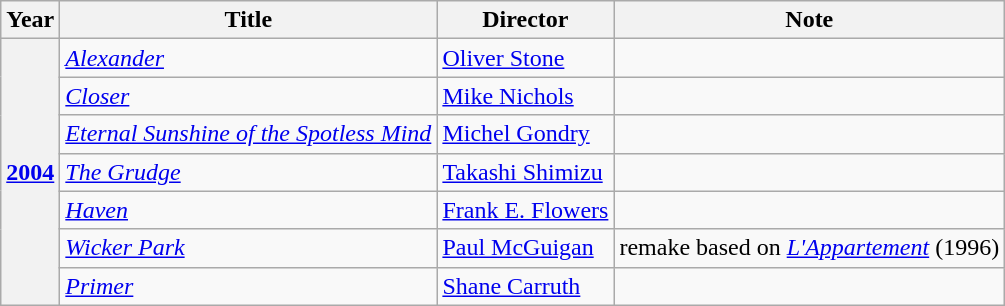<table class="wikitable">
<tr>
<th>Year</th>
<th>Title</th>
<th>Director</th>
<th>Note</th>
</tr>
<tr>
<th rowspan="7"><a href='#'>2004</a></th>
<td><em><a href='#'>Alexander</a></em></td>
<td><a href='#'>Oliver Stone</a></td>
<td></td>
</tr>
<tr>
<td><em><a href='#'>Closer</a></em></td>
<td><a href='#'>Mike Nichols</a></td>
<td></td>
</tr>
<tr>
<td><em><a href='#'>Eternal Sunshine of the Spotless Mind</a></em></td>
<td><a href='#'>Michel Gondry</a></td>
<td></td>
</tr>
<tr>
<td><em><a href='#'>The Grudge</a></em></td>
<td><a href='#'>Takashi Shimizu</a></td>
<td></td>
</tr>
<tr>
<td><em><a href='#'>Haven</a></em></td>
<td><a href='#'>Frank E. Flowers</a></td>
<td></td>
</tr>
<tr>
<td><em><a href='#'>Wicker Park</a></em></td>
<td><a href='#'>Paul McGuigan</a></td>
<td>remake based on <em><a href='#'>L'Appartement</a></em> (1996)</td>
</tr>
<tr>
<td><em><a href='#'>Primer</a></em></td>
<td><a href='#'>Shane Carruth</a></td>
<td></td>
</tr>
</table>
